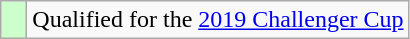<table class="wikitable" style="text-align:left;">
<tr>
<td width=10px bgcolor=#ccffcc></td>
<td>Qualified for the <a href='#'>2019 Challenger Cup</a></td>
</tr>
</table>
